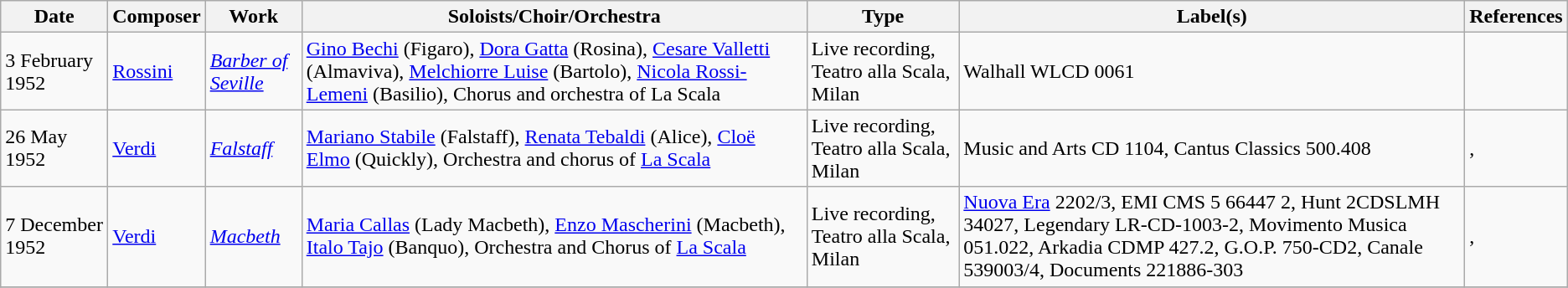<table class="wikitable">
<tr>
<th>Date</th>
<th>Composer</th>
<th>Work</th>
<th>Soloists/Choir/Orchestra</th>
<th>Type</th>
<th>Label(s)</th>
<th>References</th>
</tr>
<tr>
<td>3 February 1952</td>
<td><a href='#'>Rossini</a></td>
<td><em><a href='#'>Barber of Seville</a></em></td>
<td><a href='#'>Gino Bechi</a> (Figaro), <a href='#'>Dora Gatta</a> (Rosina), <a href='#'>Cesare Valletti</a> (Almaviva), <a href='#'>Melchiorre Luise</a> (Bartolo), <a href='#'>Nicola Rossi-Lemeni</a> (Basilio), Chorus and orchestra of La Scala</td>
<td>Live recording, Teatro alla Scala, Milan</td>
<td>Walhall WLCD 0061</td>
<td></td>
</tr>
<tr>
<td>26 May 1952</td>
<td><a href='#'>Verdi</a></td>
<td><em><a href='#'>Falstaff</a></em></td>
<td><a href='#'>Mariano Stabile</a> (Falstaff), <a href='#'>Renata Tebaldi</a> (Alice), <a href='#'>Cloë Elmo</a> (Quickly), Orchestra and chorus of <a href='#'>La Scala</a></td>
<td>Live recording, Teatro alla Scala, Milan</td>
<td>Music and Arts CD 1104, Cantus Classics 500.408</td>
<td>, </td>
</tr>
<tr>
<td>7 December 1952</td>
<td><a href='#'>Verdi</a></td>
<td><em><a href='#'>Macbeth</a></em></td>
<td><a href='#'>Maria Callas</a> (Lady Macbeth), <a href='#'>Enzo Mascherini</a> (Macbeth), <a href='#'>Italo Tajo</a> (Banquo), Orchestra and Chorus of <a href='#'>La Scala</a></td>
<td>Live recording, Teatro alla Scala, Milan</td>
<td><a href='#'>Nuova Era</a> 2202/3, EMI CMS 5 66447 2, Hunt 2CDSLMH 34027, Legendary LR-CD-1003-2, Movimento Musica 051.022, Arkadia CDMP 427.2, G.O.P. 750-CD2, Canale 539003/4, Documents 221886-303</td>
<td>, </td>
</tr>
<tr>
</tr>
</table>
